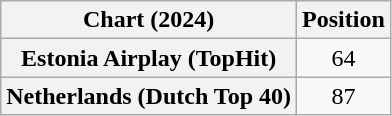<table class="wikitable sortable plainrowheaders" style="text-align:center">
<tr>
<th scope="col">Chart (2024)</th>
<th scope="col">Position</th>
</tr>
<tr>
<th scope="row">Estonia Airplay (TopHit)</th>
<td>64</td>
</tr>
<tr>
<th scope="row">Netherlands (Dutch Top 40)</th>
<td>87</td>
</tr>
</table>
